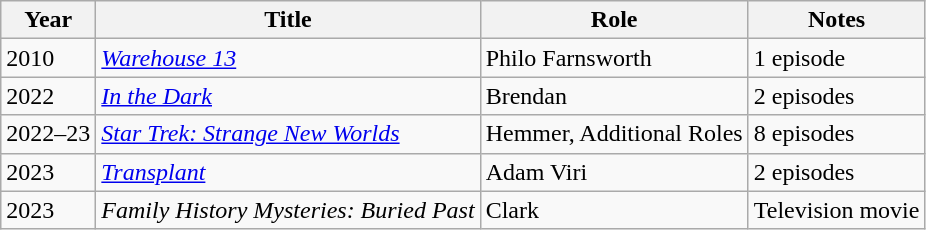<table class="wikitable">
<tr>
<th>Year</th>
<th>Title</th>
<th>Role</th>
<th>Notes</th>
</tr>
<tr>
<td>2010</td>
<td><em><a href='#'>Warehouse 13</a></em></td>
<td>Philo Farnsworth</td>
<td>1 episode</td>
</tr>
<tr>
<td>2022</td>
<td><em><a href='#'>In the Dark</a></em></td>
<td>Brendan</td>
<td>2 episodes</td>
</tr>
<tr>
<td>2022–23</td>
<td><em><a href='#'>Star Trek: Strange New Worlds</a></em></td>
<td>Hemmer, Additional Roles</td>
<td>8 episodes</td>
</tr>
<tr>
<td>2023</td>
<td><em><a href='#'>Transplant</a></em></td>
<td>Adam Viri</td>
<td>2 episodes</td>
</tr>
<tr>
<td>2023</td>
<td><em>Family History Mysteries: Buried Past</em></td>
<td>Clark</td>
<td>Television movie</td>
</tr>
</table>
